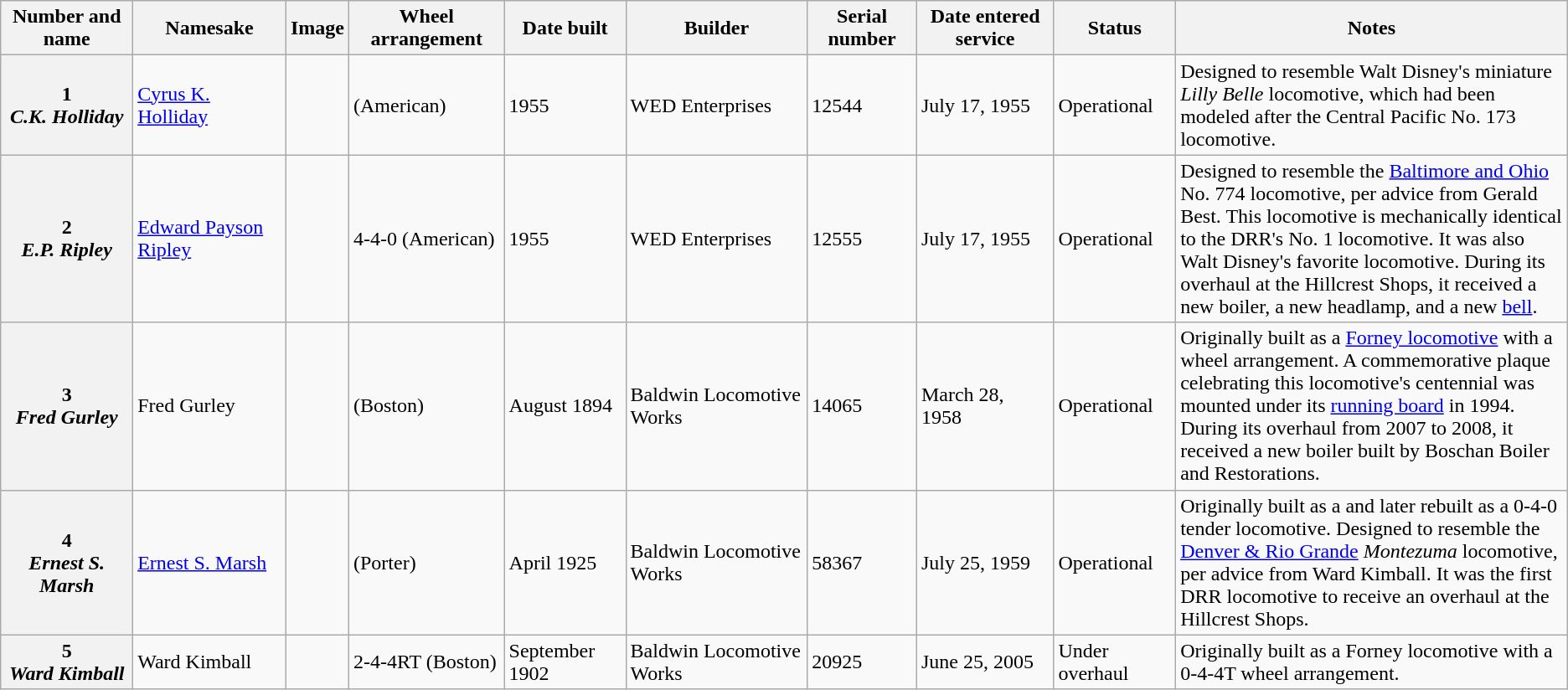<table Class="wikitable plainrowheaders">
<tr>
<th scope="col">Number and name</th>
<th scope="col">Namesake</th>
<th scope="col">Image</th>
<th scope="col">Wheel arrangement</th>
<th scope="col">Date built</th>
<th scope="col">Builder</th>
<th scope="col">Serial number</th>
<th scope="col">Date entered service</th>
<th scope="col">Status</th>
<th scope="col" style="width:25%;">Notes</th>
</tr>
<tr>
<th scope="row">1<br><em>C.K. Holliday</em></th>
<td><a href='#'>Cyrus K. Holliday</a></td>
<td></td>
<td> (American)</td>
<td>1955</td>
<td>WED Enterprises</td>
<td>12544</td>
<td>July 17, 1955</td>
<td>Operational</td>
<td>Designed to resemble Walt Disney's miniature <em>Lilly Belle</em> locomotive, which had been modeled after the Central Pacific No. 173 locomotive.</td>
</tr>
<tr>
<th scope="row">2<br><em>E.P. Ripley</em></th>
<td><a href='#'>Edward Payson Ripley</a></td>
<td></td>
<td>4-4-0 (American)</td>
<td>1955</td>
<td>WED Enterprises</td>
<td>12555</td>
<td>July 17, 1955</td>
<td>Operational</td>
<td>Designed to resemble the <a href='#'>Baltimore and Ohio</a> No. 774 locomotive, per advice from Gerald Best. This locomotive is mechanically identical to the DRR's No. 1 locomotive. It was also Walt Disney's favorite locomotive. During its overhaul at the Hillcrest Shops, it received a new boiler, a new headlamp, and a new <a href='#'>bell</a>.</td>
</tr>
<tr>
<th scope="row">3<br><em>Fred Gurley</em></th>
<td>Fred Gurley</td>
<td></td>
<td> (Boston)</td>
<td>August 1894</td>
<td>Baldwin Locomotive Works</td>
<td>14065</td>
<td>March 28, 1958</td>
<td>Operational</td>
<td>Originally built as a <a href='#'>Forney locomotive</a> with a  wheel arrangement. A commemorative plaque celebrating this locomotive's centennial was mounted under its <a href='#'>running board</a> in 1994. During its overhaul from 2007 to 2008, it received a new boiler built by Boschan Boiler and Restorations.</td>
</tr>
<tr>
<th scope="row">4<br><em>Ernest S. Marsh</em></th>
<td><a href='#'>Ernest S. Marsh</a></td>
<td></td>
<td> (Porter)</td>
<td>April 1925</td>
<td>Baldwin Locomotive Works</td>
<td>58367</td>
<td>July 25, 1959</td>
<td>Operational</td>
<td>Originally built as a  and later rebuilt as a 0-4-0 tender locomotive. Designed to resemble the <a href='#'>Denver & Rio Grande</a> <em>Montezuma</em> locomotive, per advice from Ward Kimball. It was the first DRR locomotive to receive an overhaul at the Hillcrest Shops.</td>
</tr>
<tr>
<th scope="row">5<br><em>Ward Kimball</em></th>
<td>Ward Kimball</td>
<td></td>
<td>2-4-4RT (Boston)</td>
<td>September 1902</td>
<td>Baldwin Locomotive Works</td>
<td>20925</td>
<td>June 25, 2005</td>
<td>Under overhaul</td>
<td>Originally built as a Forney locomotive with a 0-4-4T wheel arrangement.</td>
</tr>
</table>
